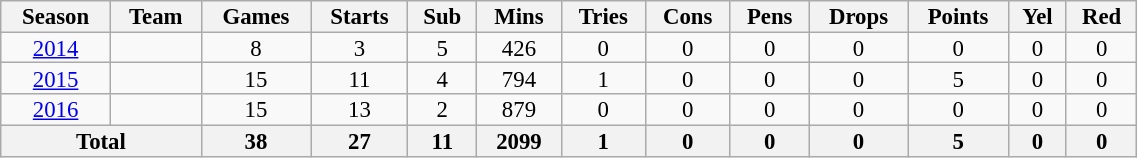<table class="wikitable" style="text-align:center; line-height:90%; font-size:95%; width:60%;">
<tr>
<th>Season</th>
<th>Team</th>
<th>Games</th>
<th>Starts</th>
<th>Sub</th>
<th>Mins</th>
<th>Tries</th>
<th>Cons</th>
<th>Pens</th>
<th>Drops</th>
<th>Points</th>
<th>Yel</th>
<th>Red</th>
</tr>
<tr>
<td><a href='#'>2014</a></td>
<td></td>
<td>8</td>
<td>3</td>
<td>5</td>
<td>426</td>
<td>0</td>
<td>0</td>
<td>0</td>
<td>0</td>
<td>0</td>
<td>0</td>
<td>0</td>
</tr>
<tr>
<td><a href='#'>2015</a></td>
<td></td>
<td>15</td>
<td>11</td>
<td>4</td>
<td>794</td>
<td>1</td>
<td>0</td>
<td>0</td>
<td>0</td>
<td>5</td>
<td>0</td>
<td>0</td>
</tr>
<tr>
<td><a href='#'>2016</a></td>
<td></td>
<td>15</td>
<td>13</td>
<td>2</td>
<td>879</td>
<td>0</td>
<td>0</td>
<td>0</td>
<td>0</td>
<td>0</td>
<td>0</td>
<td>0</td>
</tr>
<tr>
<th colspan="2">Total</th>
<th>38</th>
<th>27</th>
<th>11</th>
<th>2099</th>
<th>1</th>
<th>0</th>
<th>0</th>
<th>0</th>
<th>5</th>
<th>0</th>
<th>0</th>
</tr>
</table>
